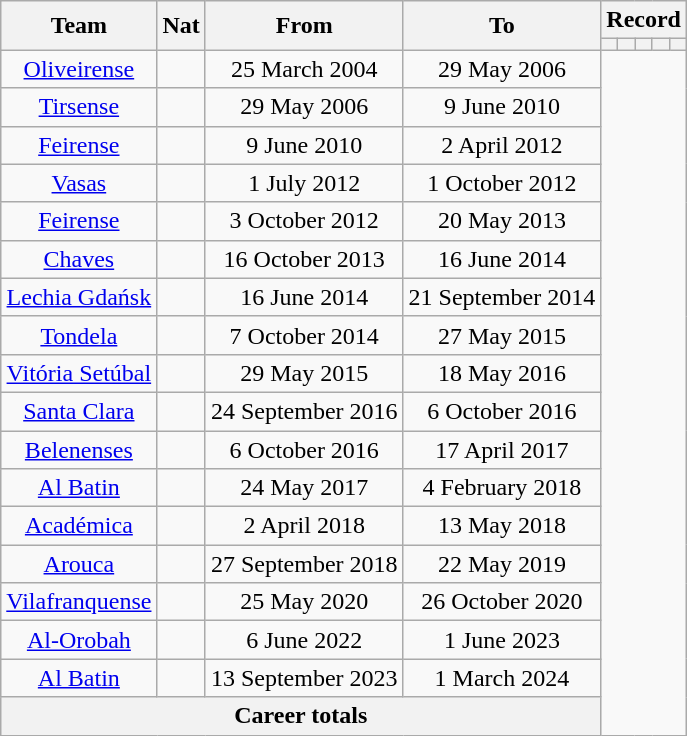<table class="wikitable" style="text-align: center">
<tr>
<th rowspan=2>Team</th>
<th rowspan=2>Nat</th>
<th rowspan=2>From</th>
<th rowspan=2>To</th>
<th colspan=8>Record</th>
</tr>
<tr>
<th></th>
<th></th>
<th></th>
<th></th>
<th></th>
</tr>
<tr>
<td><a href='#'>Oliveirense</a></td>
<td></td>
<td>25 March 2004</td>
<td>29 May 2006<br></td>
</tr>
<tr>
<td><a href='#'>Tirsense</a></td>
<td></td>
<td>29 May 2006</td>
<td>9 June 2010<br></td>
</tr>
<tr>
<td><a href='#'>Feirense</a></td>
<td></td>
<td>9 June 2010</td>
<td>2 April 2012<br></td>
</tr>
<tr>
<td><a href='#'>Vasas</a></td>
<td></td>
<td>1 July 2012</td>
<td>1 October 2012<br></td>
</tr>
<tr>
<td><a href='#'>Feirense</a></td>
<td></td>
<td>3 October 2012</td>
<td>20 May 2013<br></td>
</tr>
<tr>
<td><a href='#'>Chaves</a></td>
<td></td>
<td>16 October 2013</td>
<td>16 June 2014<br></td>
</tr>
<tr>
<td><a href='#'>Lechia Gdańsk</a></td>
<td></td>
<td>16 June 2014</td>
<td>21 September 2014<br></td>
</tr>
<tr>
<td><a href='#'>Tondela</a></td>
<td></td>
<td>7 October 2014</td>
<td>27 May 2015<br></td>
</tr>
<tr>
<td><a href='#'>Vitória Setúbal</a></td>
<td></td>
<td>29 May 2015</td>
<td>18 May 2016<br></td>
</tr>
<tr>
<td><a href='#'>Santa Clara</a></td>
<td></td>
<td>24 September 2016</td>
<td>6 October 2016<br></td>
</tr>
<tr>
<td><a href='#'>Belenenses</a></td>
<td></td>
<td>6 October 2016</td>
<td>17 April 2017<br></td>
</tr>
<tr>
<td><a href='#'>Al Batin</a></td>
<td></td>
<td>24 May 2017</td>
<td>4 February 2018<br></td>
</tr>
<tr>
<td><a href='#'>Académica</a></td>
<td></td>
<td>2 April 2018</td>
<td>13 May 2018<br></td>
</tr>
<tr>
<td><a href='#'>Arouca</a></td>
<td></td>
<td>27 September 2018</td>
<td>22 May 2019<br></td>
</tr>
<tr>
<td><a href='#'>Vilafranquense</a></td>
<td></td>
<td>25 May 2020</td>
<td>26 October 2020<br></td>
</tr>
<tr>
<td><a href='#'>Al-Orobah</a></td>
<td></td>
<td>6 June 2022</td>
<td>1 June 2023<br></td>
</tr>
<tr>
<td><a href='#'>Al Batin</a></td>
<td></td>
<td>13 September 2023</td>
<td>1 March 2024<br></td>
</tr>
<tr>
<th colspan=4>Career totals<br></th>
</tr>
</table>
